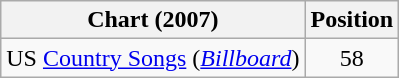<table class="wikitable sortable">
<tr>
<th scope="col">Chart (2007)</th>
<th scope="col">Position</th>
</tr>
<tr>
<td>US <a href='#'>Country Songs</a> (<em><a href='#'>Billboard</a></em>)</td>
<td align="center">58</td>
</tr>
</table>
